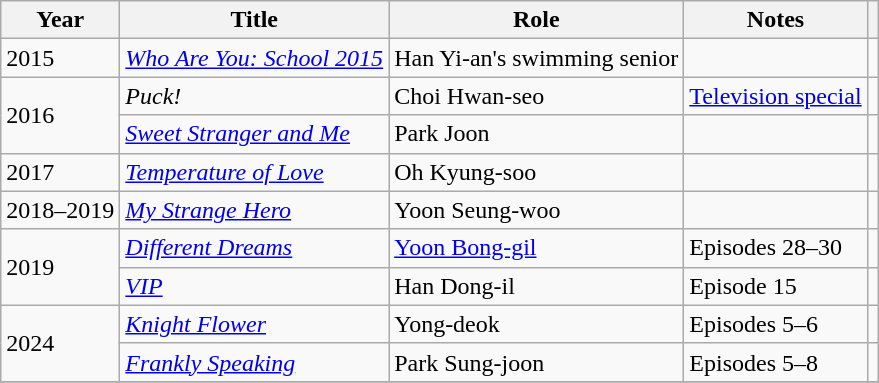<table class="wikitable sortable plainrowheaders">
<tr>
<th scope="col">Year</th>
<th scope="col">Title</th>
<th scope="col">Role</th>
<th scope="col">Notes</th>
<th scope="col"></th>
</tr>
<tr>
<td>2015</td>
<td><em><a href='#'>Who Are You: School 2015</a></em></td>
<td>Han Yi-an's swimming senior</td>
<td></td>
<td></td>
</tr>
<tr>
<td rowspan="2">2016</td>
<td><em>Puck!</em></td>
<td>Choi Hwan-seo</td>
<td><a href='#'>Television special</a></td>
<td align="center"></td>
</tr>
<tr>
<td><em><a href='#'>Sweet Stranger and Me</a></em></td>
<td>Park Joon</td>
<td></td>
<td align="center"></td>
</tr>
<tr>
<td>2017</td>
<td><em><a href='#'>Temperature of Love</a></em></td>
<td>Oh Kyung-soo</td>
<td></td>
<td align="center"></td>
</tr>
<tr>
<td>2018–2019</td>
<td><em><a href='#'>My Strange Hero</a></em></td>
<td>Yoon Seung-woo</td>
<td></td>
<td align="center"></td>
</tr>
<tr>
<td rowspan="2">2019</td>
<td><em><a href='#'>Different Dreams</a></em></td>
<td><a href='#'>Yoon Bong-gil</a></td>
<td>Episodes 28–30</td>
<td align="center"></td>
</tr>
<tr>
<td><em><a href='#'>VIP</a></em></td>
<td>Han Dong-il</td>
<td>Episode 15</td>
<td></td>
</tr>
<tr>
<td rowspan="2">2024</td>
<td><em><a href='#'>Knight Flower</a></em></td>
<td>Yong-deok</td>
<td>Episodes 5–6</td>
<td align="center"></td>
</tr>
<tr>
<td><em><a href='#'>Frankly Speaking</a></em></td>
<td>Park Sung-joon</td>
<td>Episodes 5–8</td>
<td align="center"></td>
</tr>
<tr>
</tr>
</table>
